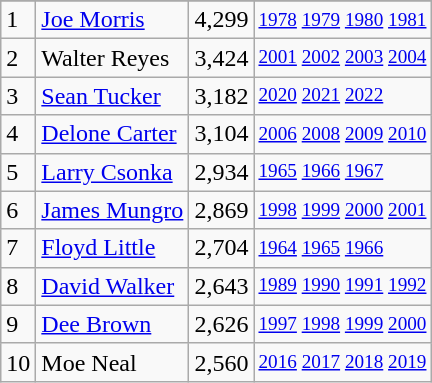<table class="wikitable">
<tr>
</tr>
<tr>
<td>1</td>
<td><a href='#'>Joe Morris</a></td>
<td>4,299</td>
<td style="font-size:80%;"><a href='#'>1978</a> <a href='#'>1979</a> <a href='#'>1980</a> <a href='#'>1981</a></td>
</tr>
<tr>
<td>2</td>
<td>Walter Reyes</td>
<td>3,424</td>
<td style="font-size:80%;"><a href='#'>2001</a> <a href='#'>2002</a> <a href='#'>2003</a> <a href='#'>2004</a></td>
</tr>
<tr>
<td>3</td>
<td><a href='#'>Sean Tucker</a></td>
<td>3,182</td>
<td style="font-size:80%;"><a href='#'>2020</a> <a href='#'>2021</a> <a href='#'>2022</a></td>
</tr>
<tr>
<td>4</td>
<td><a href='#'>Delone Carter</a></td>
<td>3,104</td>
<td style="font-size:80%;"><a href='#'>2006</a> <a href='#'>2008</a> <a href='#'>2009</a> <a href='#'>2010</a></td>
</tr>
<tr>
<td>5</td>
<td><a href='#'>Larry Csonka</a></td>
<td>2,934</td>
<td style="font-size:80%;"><a href='#'>1965</a> <a href='#'>1966</a> <a href='#'>1967</a></td>
</tr>
<tr>
<td>6</td>
<td><a href='#'>James Mungro</a></td>
<td>2,869</td>
<td style="font-size:80%;"><a href='#'>1998</a> <a href='#'>1999</a> <a href='#'>2000</a> <a href='#'>2001</a></td>
</tr>
<tr>
<td>7</td>
<td><a href='#'>Floyd Little</a></td>
<td>2,704</td>
<td style="font-size:80%;"><a href='#'>1964</a> <a href='#'>1965</a> <a href='#'>1966</a></td>
</tr>
<tr>
<td>8</td>
<td><a href='#'>David Walker</a></td>
<td>2,643</td>
<td style="font-size:80%;"><a href='#'>1989</a> <a href='#'>1990</a> <a href='#'>1991</a> <a href='#'>1992</a></td>
</tr>
<tr>
<td>9</td>
<td><a href='#'>Dee Brown</a></td>
<td>2,626</td>
<td style="font-size:80%;"><a href='#'>1997</a> <a href='#'>1998</a> <a href='#'>1999</a> <a href='#'>2000</a></td>
</tr>
<tr>
<td>10</td>
<td>Moe Neal</td>
<td>2,560</td>
<td style="font-size:80%;"><a href='#'>2016</a> <a href='#'>2017</a> <a href='#'>2018</a> <a href='#'>2019</a></td>
</tr>
</table>
